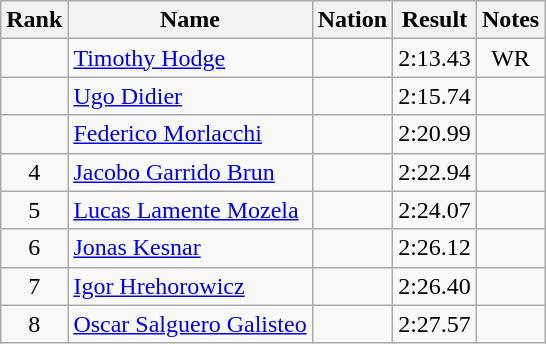<table class="wikitable sortable" style="text-align:center">
<tr>
<th>Rank</th>
<th>Name</th>
<th>Nation</th>
<th>Result</th>
<th>Notes</th>
</tr>
<tr>
<td></td>
<td align=left><a href='#'>Timothy Hodge</a></td>
<td align=left></td>
<td>2:13.43</td>
<td>WR</td>
</tr>
<tr>
<td></td>
<td align=left><a href='#'>Ugo Didier</a></td>
<td align=left></td>
<td>2:15.74</td>
<td></td>
</tr>
<tr>
<td></td>
<td align=left><a href='#'>Federico Morlacchi</a></td>
<td align=left></td>
<td>2:20.99</td>
<td></td>
</tr>
<tr>
<td>4</td>
<td align=left><a href='#'>Jacobo Garrido Brun</a></td>
<td align=left></td>
<td>2:22.94</td>
<td></td>
</tr>
<tr>
<td>5</td>
<td align=left><a href='#'>Lucas Lamente Mozela</a></td>
<td align=left></td>
<td>2:24.07</td>
<td></td>
</tr>
<tr>
<td>6</td>
<td align=left><a href='#'>Jonas Kesnar</a></td>
<td align=left></td>
<td>2:26.12</td>
<td></td>
</tr>
<tr>
<td>7</td>
<td align=left><a href='#'>Igor Hrehorowicz</a></td>
<td align=left></td>
<td>2:26.40</td>
<td></td>
</tr>
<tr>
<td>8</td>
<td align=left><a href='#'>Oscar Salguero Galisteo</a></td>
<td align=left></td>
<td>2:27.57</td>
<td></td>
</tr>
</table>
